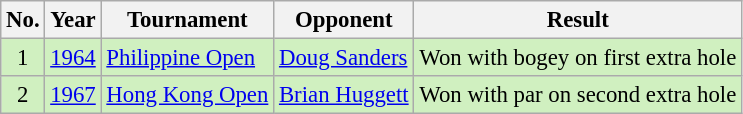<table class="wikitable" style="font-size:95%;">
<tr>
<th>No.</th>
<th>Year</th>
<th>Tournament</th>
<th>Opponent</th>
<th>Result</th>
</tr>
<tr style="background:#D0F0C0;">
<td align=center>1</td>
<td><a href='#'>1964</a></td>
<td><a href='#'>Philippine Open</a></td>
<td> <a href='#'>Doug Sanders</a></td>
<td>Won with bogey on first extra hole</td>
</tr>
<tr style="background:#D0F0C0;">
<td align=center>2</td>
<td><a href='#'>1967</a></td>
<td><a href='#'>Hong Kong Open</a></td>
<td> <a href='#'>Brian Huggett</a></td>
<td>Won with par on second extra hole</td>
</tr>
</table>
